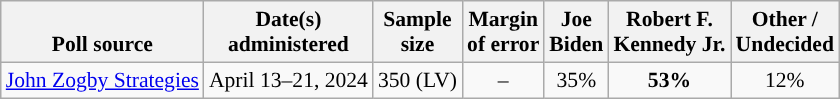<table class="wikitable sortable mw-datatable" style="font-size:90%;text-align:center;line-height:17px">
<tr style="vertical-align:bottom">
<th>Poll source</th>
<th>Date(s)<br>administered</th>
<th>Sample<br>size</th>
<th>Margin<br>of error</th>
<th class="unsortable">Joe<br>Biden<br></th>
<th class="unsortable">Robert F.<br>Kennedy Jr.<br></th>
<th class="unsortable">Other /<br>Undecided</th>
</tr>
<tr>
<td style="text-align:left;"><a href='#'>John Zogby Strategies</a></td>
<td data-sort-value="2024-05-01">April 13–21, 2024</td>
<td>350 (LV)</td>
<td>–</td>
<td>35%</td>
<td style="background-color:"><strong>53%</strong></td>
<td>12%</td>
</tr>
</table>
